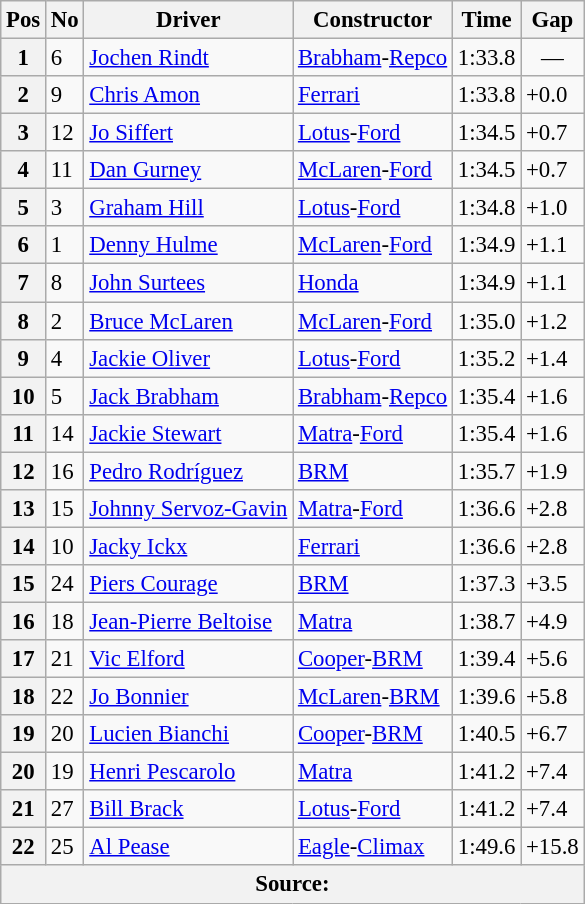<table class="wikitable sortable" style="font-size: 95%">
<tr>
<th>Pos</th>
<th>No</th>
<th>Driver</th>
<th>Constructor</th>
<th>Time</th>
<th>Gap</th>
</tr>
<tr>
<th>1</th>
<td>6</td>
<td> <a href='#'>Jochen Rindt</a></td>
<td><a href='#'>Brabham</a>-<a href='#'>Repco</a></td>
<td>1:33.8</td>
<td align="center">—</td>
</tr>
<tr>
<th>2</th>
<td>9</td>
<td> <a href='#'>Chris Amon</a></td>
<td><a href='#'>Ferrari</a></td>
<td>1:33.8</td>
<td>+0.0</td>
</tr>
<tr>
<th>3</th>
<td>12</td>
<td> <a href='#'>Jo Siffert</a></td>
<td><a href='#'>Lotus</a>-<a href='#'>Ford</a></td>
<td>1:34.5</td>
<td>+0.7</td>
</tr>
<tr>
<th>4</th>
<td>11</td>
<td> <a href='#'>Dan Gurney</a></td>
<td><a href='#'>McLaren</a>-<a href='#'>Ford</a></td>
<td>1:34.5</td>
<td>+0.7</td>
</tr>
<tr>
<th>5</th>
<td>3</td>
<td> <a href='#'>Graham Hill</a></td>
<td><a href='#'>Lotus</a>-<a href='#'>Ford</a></td>
<td>1:34.8</td>
<td>+1.0</td>
</tr>
<tr>
<th>6</th>
<td>1</td>
<td>  <a href='#'>Denny Hulme</a></td>
<td><a href='#'>McLaren</a>-<a href='#'>Ford</a></td>
<td>1:34.9</td>
<td>+1.1</td>
</tr>
<tr>
<th>7</th>
<td>8</td>
<td> <a href='#'>John Surtees</a></td>
<td><a href='#'>Honda</a></td>
<td>1:34.9</td>
<td>+1.1</td>
</tr>
<tr>
<th>8</th>
<td>2</td>
<td> <a href='#'>Bruce McLaren</a></td>
<td><a href='#'>McLaren</a>-<a href='#'>Ford</a></td>
<td>1:35.0</td>
<td>+1.2</td>
</tr>
<tr>
<th>9</th>
<td>4</td>
<td> <a href='#'>Jackie Oliver</a></td>
<td><a href='#'>Lotus</a>-<a href='#'>Ford</a></td>
<td>1:35.2</td>
<td>+1.4</td>
</tr>
<tr>
<th>10</th>
<td>5</td>
<td> <a href='#'>Jack Brabham</a></td>
<td><a href='#'>Brabham</a>-<a href='#'>Repco</a></td>
<td>1:35.4</td>
<td>+1.6</td>
</tr>
<tr>
<th>11</th>
<td>14</td>
<td> <a href='#'>Jackie Stewart</a></td>
<td><a href='#'>Matra</a>-<a href='#'>Ford</a></td>
<td>1:35.4</td>
<td>+1.6</td>
</tr>
<tr>
<th>12</th>
<td>16</td>
<td> <a href='#'>Pedro Rodríguez</a></td>
<td><a href='#'>BRM</a></td>
<td>1:35.7</td>
<td>+1.9</td>
</tr>
<tr>
<th>13</th>
<td>15</td>
<td> <a href='#'>Johnny Servoz-Gavin</a></td>
<td><a href='#'>Matra</a>-<a href='#'>Ford</a></td>
<td>1:36.6</td>
<td>+2.8</td>
</tr>
<tr>
<th>14</th>
<td>10</td>
<td> <a href='#'>Jacky Ickx</a></td>
<td><a href='#'>Ferrari</a></td>
<td>1:36.6</td>
<td>+2.8</td>
</tr>
<tr>
<th>15</th>
<td>24</td>
<td> <a href='#'>Piers Courage</a></td>
<td><a href='#'>BRM</a></td>
<td>1:37.3</td>
<td>+3.5</td>
</tr>
<tr>
<th>16</th>
<td>18</td>
<td> <a href='#'>Jean-Pierre Beltoise</a></td>
<td><a href='#'>Matra</a></td>
<td>1:38.7</td>
<td>+4.9</td>
</tr>
<tr>
<th>17</th>
<td>21</td>
<td> <a href='#'>Vic Elford</a></td>
<td><a href='#'>Cooper</a>-<a href='#'>BRM</a></td>
<td>1:39.4</td>
<td>+5.6</td>
</tr>
<tr>
<th>18</th>
<td>22</td>
<td> <a href='#'>Jo Bonnier</a></td>
<td><a href='#'>McLaren</a>-<a href='#'>BRM</a></td>
<td>1:39.6</td>
<td>+5.8</td>
</tr>
<tr>
<th>19</th>
<td>20</td>
<td> <a href='#'>Lucien Bianchi</a></td>
<td><a href='#'>Cooper</a>-<a href='#'>BRM</a></td>
<td>1:40.5</td>
<td>+6.7</td>
</tr>
<tr>
<th>20</th>
<td>19</td>
<td> <a href='#'>Henri Pescarolo</a></td>
<td><a href='#'>Matra</a></td>
<td>1:41.2</td>
<td>+7.4</td>
</tr>
<tr>
<th>21</th>
<td>27</td>
<td> <a href='#'>Bill Brack</a></td>
<td><a href='#'>Lotus</a>-<a href='#'>Ford</a></td>
<td>1:41.2</td>
<td>+7.4</td>
</tr>
<tr>
<th>22</th>
<td>25</td>
<td> <a href='#'>Al Pease</a></td>
<td><a href='#'>Eagle</a>-<a href='#'>Climax</a></td>
<td>1:49.6</td>
<td>+15.8</td>
</tr>
<tr>
<th colspan="6">Source:</th>
</tr>
</table>
